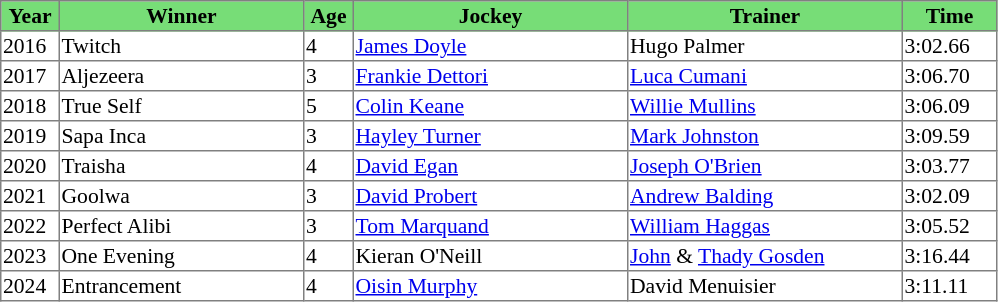<table class = "sortable" | border="1" style="border-collapse: collapse; font-size:90%">
<tr bgcolor="#77dd77" align="center">
<th style="width:36px"><strong>Year</strong></th>
<th style="width:160px"><strong>Winner</strong></th>
<th style="width:30px"><strong>Age</strong></th>
<th style="width:180px"><strong>Jockey</strong></th>
<th style="width:180px"><strong>Trainer</strong></th>
<th style="width:60px"><strong>Time</strong></th>
</tr>
<tr>
<td>2016</td>
<td>Twitch</td>
<td>4</td>
<td><a href='#'>James Doyle</a></td>
<td>Hugo Palmer</td>
<td>3:02.66</td>
</tr>
<tr>
<td>2017</td>
<td>Aljezeera</td>
<td>3</td>
<td><a href='#'>Frankie Dettori</a></td>
<td><a href='#'>Luca Cumani</a></td>
<td>3:06.70</td>
</tr>
<tr>
<td>2018</td>
<td>True Self</td>
<td>5</td>
<td><a href='#'>Colin Keane</a></td>
<td><a href='#'>Willie Mullins</a></td>
<td>3:06.09</td>
</tr>
<tr>
<td>2019</td>
<td>Sapa Inca</td>
<td>3</td>
<td><a href='#'>Hayley Turner</a></td>
<td><a href='#'>Mark Johnston</a></td>
<td>3:09.59</td>
</tr>
<tr>
<td>2020</td>
<td>Traisha</td>
<td>4</td>
<td><a href='#'>David Egan</a></td>
<td><a href='#'>Joseph O'Brien</a></td>
<td>3:03.77</td>
</tr>
<tr>
<td>2021</td>
<td>Goolwa</td>
<td>3</td>
<td><a href='#'>David Probert</a></td>
<td><a href='#'>Andrew Balding</a></td>
<td>3:02.09</td>
</tr>
<tr>
<td>2022</td>
<td>Perfect Alibi</td>
<td>3</td>
<td><a href='#'>Tom Marquand</a></td>
<td><a href='#'>William Haggas</a></td>
<td>3:05.52</td>
</tr>
<tr>
<td>2023</td>
<td>One Evening</td>
<td>4</td>
<td>Kieran O'Neill</td>
<td><a href='#'>John</a> & <a href='#'>Thady Gosden</a></td>
<td>3:16.44</td>
</tr>
<tr>
<td>2024</td>
<td>Entrancement</td>
<td>4</td>
<td><a href='#'>Oisin Murphy</a></td>
<td>David Menuisier</td>
<td>3:11.11</td>
</tr>
</table>
